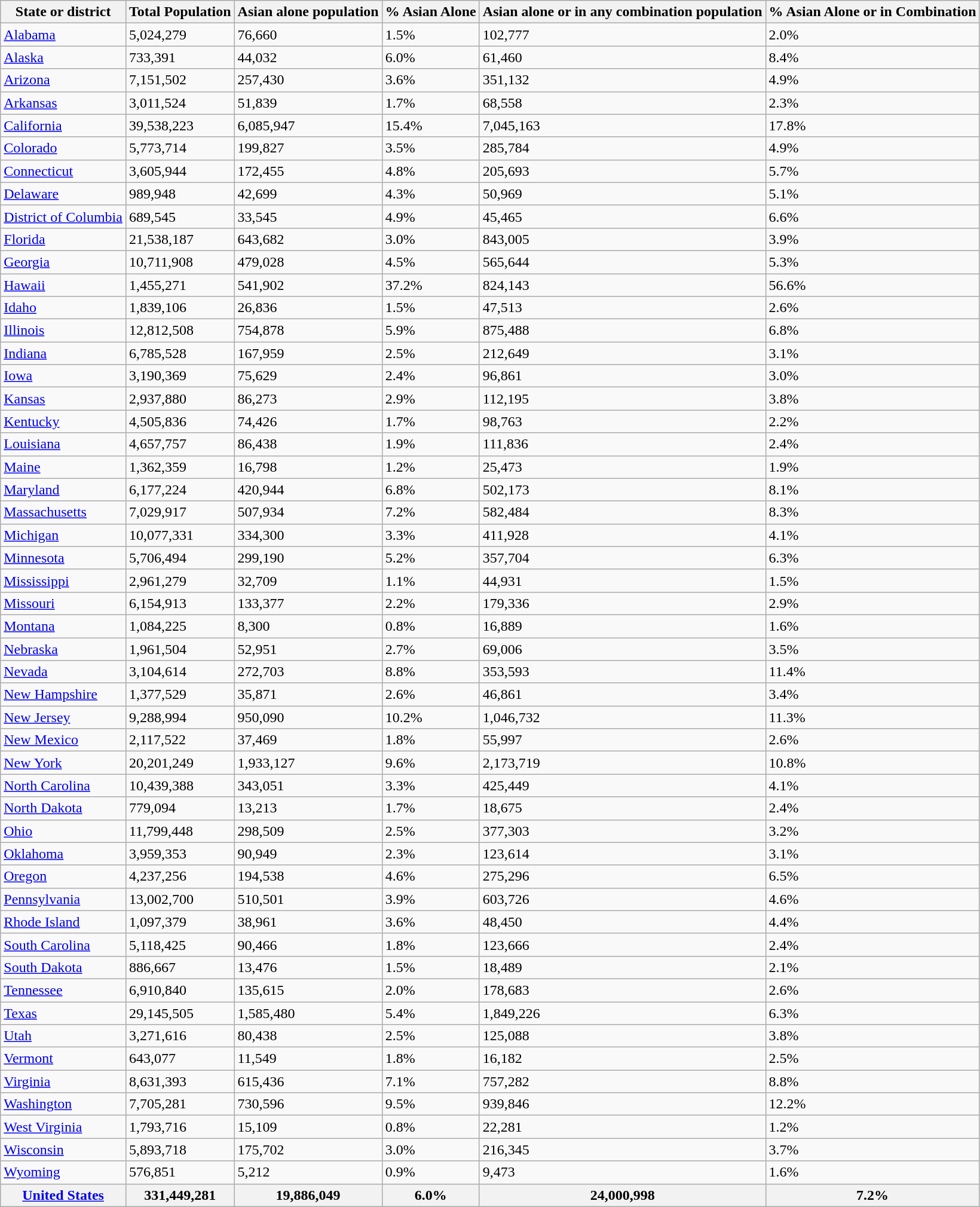<table class="wikitable sortable">
<tr>
<th>State or district</th>
<th>Total Population</th>
<th>Asian alone population</th>
<th>% Asian Alone</th>
<th>Asian alone or in any combination population</th>
<th>% Asian Alone or in Combination</th>
</tr>
<tr>
<td><a href='#'>Alabama</a></td>
<td>5,024,279</td>
<td>76,660</td>
<td>1.5%</td>
<td>102,777</td>
<td>2.0%</td>
</tr>
<tr>
<td><a href='#'>Alaska</a></td>
<td>733,391</td>
<td>44,032</td>
<td>6.0%</td>
<td>61,460</td>
<td>8.4%</td>
</tr>
<tr>
<td><a href='#'>Arizona</a></td>
<td>7,151,502</td>
<td>257,430</td>
<td>3.6%</td>
<td>351,132</td>
<td>4.9%</td>
</tr>
<tr>
<td><a href='#'>Arkansas</a></td>
<td>3,011,524</td>
<td>51,839</td>
<td>1.7%</td>
<td>68,558</td>
<td>2.3%</td>
</tr>
<tr>
<td><a href='#'>California</a></td>
<td>39,538,223</td>
<td>6,085,947</td>
<td>15.4%</td>
<td>7,045,163</td>
<td>17.8%</td>
</tr>
<tr>
<td><a href='#'>Colorado</a></td>
<td>5,773,714</td>
<td>199,827</td>
<td>3.5%</td>
<td>285,784</td>
<td>4.9%</td>
</tr>
<tr>
<td><a href='#'>Connecticut</a></td>
<td>3,605,944</td>
<td>172,455</td>
<td>4.8%</td>
<td>205,693</td>
<td>5.7%</td>
</tr>
<tr>
<td><a href='#'>Delaware</a></td>
<td>989,948</td>
<td>42,699</td>
<td>4.3%</td>
<td>50,969</td>
<td>5.1%</td>
</tr>
<tr>
<td><a href='#'>District of Columbia</a></td>
<td>689,545</td>
<td>33,545</td>
<td>4.9%</td>
<td>45,465</td>
<td>6.6%</td>
</tr>
<tr>
<td><a href='#'>Florida</a></td>
<td>21,538,187</td>
<td>643,682</td>
<td>3.0%</td>
<td>843,005</td>
<td>3.9%</td>
</tr>
<tr>
<td><a href='#'>Georgia</a></td>
<td>10,711,908</td>
<td>479,028</td>
<td>4.5%</td>
<td>565,644</td>
<td>5.3%</td>
</tr>
<tr>
<td><a href='#'>Hawaii</a></td>
<td>1,455,271</td>
<td>541,902</td>
<td>37.2%</td>
<td>824,143</td>
<td>56.6%</td>
</tr>
<tr>
<td><a href='#'>Idaho</a></td>
<td>1,839,106</td>
<td>26,836</td>
<td>1.5%</td>
<td>47,513</td>
<td>2.6%</td>
</tr>
<tr>
<td><a href='#'>Illinois</a></td>
<td>12,812,508</td>
<td>754,878</td>
<td>5.9%</td>
<td>875,488</td>
<td>6.8%</td>
</tr>
<tr>
<td><a href='#'>Indiana</a></td>
<td>6,785,528</td>
<td>167,959</td>
<td>2.5%</td>
<td>212,649</td>
<td>3.1%</td>
</tr>
<tr>
<td><a href='#'>Iowa</a></td>
<td>3,190,369</td>
<td>75,629</td>
<td>2.4%</td>
<td>96,861</td>
<td>3.0%</td>
</tr>
<tr>
<td><a href='#'>Kansas</a></td>
<td>2,937,880</td>
<td>86,273</td>
<td>2.9%</td>
<td>112,195</td>
<td>3.8%</td>
</tr>
<tr>
<td><a href='#'>Kentucky</a></td>
<td>4,505,836</td>
<td>74,426</td>
<td>1.7%</td>
<td>98,763</td>
<td>2.2%</td>
</tr>
<tr>
<td><a href='#'>Louisiana</a></td>
<td>4,657,757</td>
<td>86,438</td>
<td>1.9%</td>
<td>111,836</td>
<td>2.4%</td>
</tr>
<tr>
<td><a href='#'>Maine</a></td>
<td>1,362,359</td>
<td>16,798</td>
<td>1.2%</td>
<td>25,473</td>
<td>1.9%</td>
</tr>
<tr>
<td><a href='#'>Maryland</a></td>
<td>6,177,224</td>
<td>420,944</td>
<td>6.8%</td>
<td>502,173</td>
<td>8.1%</td>
</tr>
<tr>
<td><a href='#'>Massachusetts</a></td>
<td>7,029,917</td>
<td>507,934</td>
<td>7.2%</td>
<td>582,484</td>
<td>8.3%</td>
</tr>
<tr>
<td><a href='#'>Michigan</a></td>
<td>10,077,331</td>
<td>334,300</td>
<td>3.3%</td>
<td>411,928</td>
<td>4.1%</td>
</tr>
<tr>
<td><a href='#'>Minnesota</a></td>
<td>5,706,494</td>
<td>299,190</td>
<td>5.2%</td>
<td>357,704</td>
<td>6.3%</td>
</tr>
<tr>
<td><a href='#'>Mississippi</a></td>
<td>2,961,279</td>
<td>32,709</td>
<td>1.1%</td>
<td>44,931</td>
<td>1.5%</td>
</tr>
<tr>
<td><a href='#'>Missouri</a></td>
<td>6,154,913</td>
<td>133,377</td>
<td>2.2%</td>
<td>179,336</td>
<td>2.9%</td>
</tr>
<tr>
<td><a href='#'>Montana</a></td>
<td>1,084,225</td>
<td>8,300</td>
<td>0.8%</td>
<td>16,889</td>
<td>1.6%</td>
</tr>
<tr>
<td><a href='#'>Nebraska</a></td>
<td>1,961,504</td>
<td>52,951</td>
<td>2.7%</td>
<td>69,006</td>
<td>3.5%</td>
</tr>
<tr>
<td><a href='#'>Nevada</a></td>
<td>3,104,614</td>
<td>272,703</td>
<td>8.8%</td>
<td>353,593</td>
<td>11.4%</td>
</tr>
<tr>
<td><a href='#'>New Hampshire</a></td>
<td>1,377,529</td>
<td>35,871</td>
<td>2.6%</td>
<td>46,861</td>
<td>3.4%</td>
</tr>
<tr>
<td><a href='#'>New Jersey</a></td>
<td>9,288,994</td>
<td>950,090</td>
<td>10.2%</td>
<td>1,046,732</td>
<td>11.3%</td>
</tr>
<tr>
<td><a href='#'>New Mexico</a></td>
<td>2,117,522</td>
<td>37,469</td>
<td>1.8%</td>
<td>55,997</td>
<td>2.6%</td>
</tr>
<tr>
<td><a href='#'>New York</a></td>
<td>20,201,249</td>
<td>1,933,127</td>
<td>9.6%</td>
<td>2,173,719</td>
<td>10.8%</td>
</tr>
<tr>
<td><a href='#'>North Carolina</a></td>
<td>10,439,388</td>
<td>343,051</td>
<td>3.3%</td>
<td>425,449</td>
<td>4.1%</td>
</tr>
<tr>
<td><a href='#'>North Dakota</a></td>
<td>779,094</td>
<td>13,213</td>
<td>1.7%</td>
<td>18,675</td>
<td>2.4%</td>
</tr>
<tr>
<td><a href='#'>Ohio</a></td>
<td>11,799,448</td>
<td>298,509</td>
<td>2.5%</td>
<td>377,303</td>
<td>3.2%</td>
</tr>
<tr>
<td><a href='#'>Oklahoma</a></td>
<td>3,959,353</td>
<td>90,949</td>
<td>2.3%</td>
<td>123,614</td>
<td>3.1%</td>
</tr>
<tr>
<td><a href='#'>Oregon</a></td>
<td>4,237,256</td>
<td>194,538</td>
<td>4.6%</td>
<td>275,296</td>
<td>6.5%</td>
</tr>
<tr>
<td><a href='#'>Pennsylvania</a></td>
<td>13,002,700</td>
<td>510,501</td>
<td>3.9%</td>
<td>603,726</td>
<td>4.6%</td>
</tr>
<tr>
<td><a href='#'>Rhode Island</a></td>
<td>1,097,379</td>
<td>38,961</td>
<td>3.6%</td>
<td>48,450</td>
<td>4.4%</td>
</tr>
<tr>
<td><a href='#'>South Carolina</a></td>
<td>5,118,425</td>
<td>90,466</td>
<td>1.8%</td>
<td>123,666</td>
<td>2.4%</td>
</tr>
<tr>
<td><a href='#'>South Dakota</a></td>
<td>886,667</td>
<td>13,476</td>
<td>1.5%</td>
<td>18,489</td>
<td>2.1%</td>
</tr>
<tr>
<td><a href='#'>Tennessee</a></td>
<td>6,910,840</td>
<td>135,615</td>
<td>2.0%</td>
<td>178,683</td>
<td>2.6%</td>
</tr>
<tr>
<td><a href='#'>Texas</a></td>
<td>29,145,505</td>
<td>1,585,480</td>
<td>5.4%</td>
<td>1,849,226</td>
<td>6.3%</td>
</tr>
<tr>
<td><a href='#'>Utah</a></td>
<td>3,271,616</td>
<td>80,438</td>
<td>2.5%</td>
<td>125,088</td>
<td>3.8%</td>
</tr>
<tr>
<td><a href='#'>Vermont</a></td>
<td>643,077</td>
<td>11,549</td>
<td>1.8%</td>
<td>16,182</td>
<td>2.5%</td>
</tr>
<tr>
<td><a href='#'>Virginia</a></td>
<td>8,631,393</td>
<td>615,436</td>
<td>7.1%</td>
<td>757,282</td>
<td>8.8%</td>
</tr>
<tr>
<td><a href='#'>Washington</a></td>
<td>7,705,281</td>
<td>730,596</td>
<td>9.5%</td>
<td>939,846</td>
<td>12.2%</td>
</tr>
<tr>
<td><a href='#'>West Virginia</a></td>
<td>1,793,716</td>
<td>15,109</td>
<td>0.8%</td>
<td>22,281</td>
<td>1.2%</td>
</tr>
<tr>
<td><a href='#'>Wisconsin</a></td>
<td>5,893,718</td>
<td>175,702</td>
<td>3.0%</td>
<td>216,345</td>
<td>3.7%</td>
</tr>
<tr>
<td><a href='#'>Wyoming</a></td>
<td>576,851</td>
<td>5,212</td>
<td>0.9%</td>
<td>9,473</td>
<td>1.6%</td>
</tr>
<tr>
<th><a href='#'>United States</a></th>
<th>331,449,281</th>
<th>19,886,049</th>
<th>6.0%</th>
<th>24,000,998</th>
<th>7.2%</th>
</tr>
</table>
